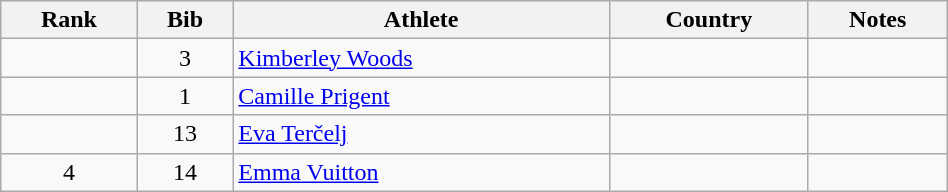<table class="wikitable" style="text-align:center;width: 50%;">
<tr>
<th>Rank</th>
<th>Bib</th>
<th>Athlete</th>
<th>Country</th>
<th>Notes</th>
</tr>
<tr>
<td></td>
<td>3</td>
<td align=left><a href='#'>Kimberley Woods</a></td>
<td align=left></td>
<td></td>
</tr>
<tr>
<td></td>
<td>1</td>
<td align=left><a href='#'>Camille Prigent</a></td>
<td align=left></td>
<td></td>
</tr>
<tr>
<td></td>
<td>13</td>
<td align=left><a href='#'>Eva Terčelj</a></td>
<td align=left></td>
<td></td>
</tr>
<tr>
<td>4</td>
<td>14</td>
<td align=left><a href='#'>Emma Vuitton</a></td>
<td align=left></td>
<td></td>
</tr>
</table>
